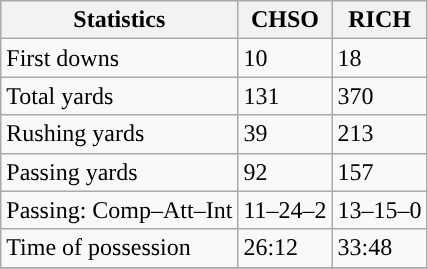<table class="wikitable" style="float: left;">
<tr>
<th>Statistics</th>
<th>CHSO</th>
<th>RICH</th>
</tr>
<tr>
<td>First downs</td>
<td>10</td>
<td>18</td>
</tr>
<tr>
<td>Total yards</td>
<td>131</td>
<td>370</td>
</tr>
<tr>
<td>Rushing yards</td>
<td>39</td>
<td>213</td>
</tr>
<tr>
<td>Passing yards</td>
<td>92</td>
<td>157</td>
</tr>
<tr>
<td>Passing: Comp–Att–Int</td>
<td>11–24–2</td>
<td>13–15–0</td>
</tr>
<tr>
<td>Time of possession</td>
<td>26:12</td>
<td>33:48</td>
</tr>
<tr>
</tr>
</table>
